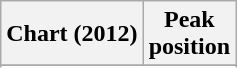<table class="wikitable sortable plainrowheaders">
<tr>
<th scope="col">Chart (2012)</th>
<th scope="col">Peak<br>position</th>
</tr>
<tr>
</tr>
<tr>
</tr>
<tr>
</tr>
</table>
